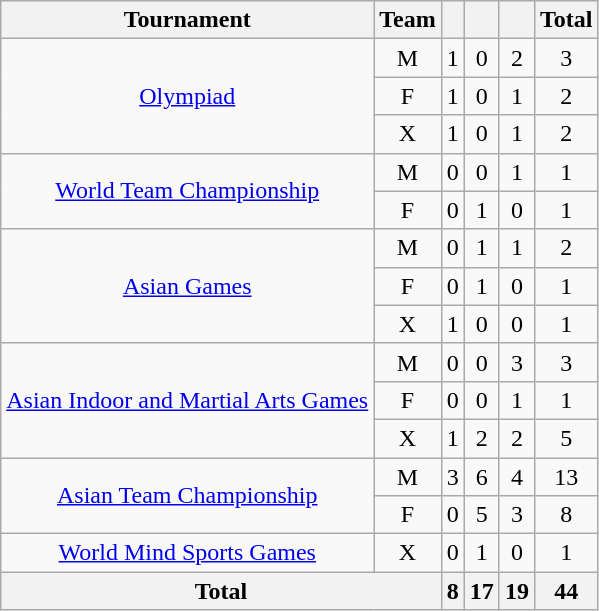<table class="wikitable sortable" style="text-align:center">
<tr>
<th>Tournament</th>
<th>Team</th>
<th></th>
<th></th>
<th></th>
<th>Total</th>
</tr>
<tr>
<td rowspan=3><a href='#'>Olympiad</a></td>
<td>M</td>
<td>1</td>
<td>0</td>
<td>2</td>
<td>3</td>
</tr>
<tr>
<td>F</td>
<td>1</td>
<td>0</td>
<td>1</td>
<td>2</td>
</tr>
<tr>
<td>X</td>
<td>1</td>
<td>0</td>
<td>1</td>
<td>2</td>
</tr>
<tr>
<td rowspan=2><a href='#'>World Team Championship</a></td>
<td>M</td>
<td>0</td>
<td>0</td>
<td>1</td>
<td>1</td>
</tr>
<tr>
<td>F</td>
<td>0</td>
<td>1</td>
<td>0</td>
<td>1</td>
</tr>
<tr>
<td rowspan=3><a href='#'>Asian Games</a></td>
<td>M</td>
<td>0</td>
<td>1</td>
<td>1</td>
<td>2</td>
</tr>
<tr>
<td>F</td>
<td>0</td>
<td>1</td>
<td>0</td>
<td>1</td>
</tr>
<tr>
<td>X</td>
<td>1</td>
<td>0</td>
<td>0</td>
<td>1</td>
</tr>
<tr>
<td rowspan=3><a href='#'>Asian Indoor and Martial Arts Games</a></td>
<td>M</td>
<td>0</td>
<td>0</td>
<td>3</td>
<td>3</td>
</tr>
<tr>
<td>F</td>
<td>0</td>
<td>0</td>
<td>1</td>
<td>1</td>
</tr>
<tr>
<td>X</td>
<td>1</td>
<td>2</td>
<td>2</td>
<td>5</td>
</tr>
<tr>
<td rowspan=2><a href='#'>Asian Team Championship</a></td>
<td>M</td>
<td>3</td>
<td>6</td>
<td>4</td>
<td>13</td>
</tr>
<tr>
<td>F</td>
<td>0</td>
<td>5</td>
<td>3</td>
<td>8</td>
</tr>
<tr>
<td><a href='#'>World Mind Sports Games</a></td>
<td>X</td>
<td>0</td>
<td>1</td>
<td>0</td>
<td>1</td>
</tr>
<tr>
<th colspan=2>Total</th>
<th>8</th>
<th>17</th>
<th>19</th>
<th>44</th>
</tr>
</table>
